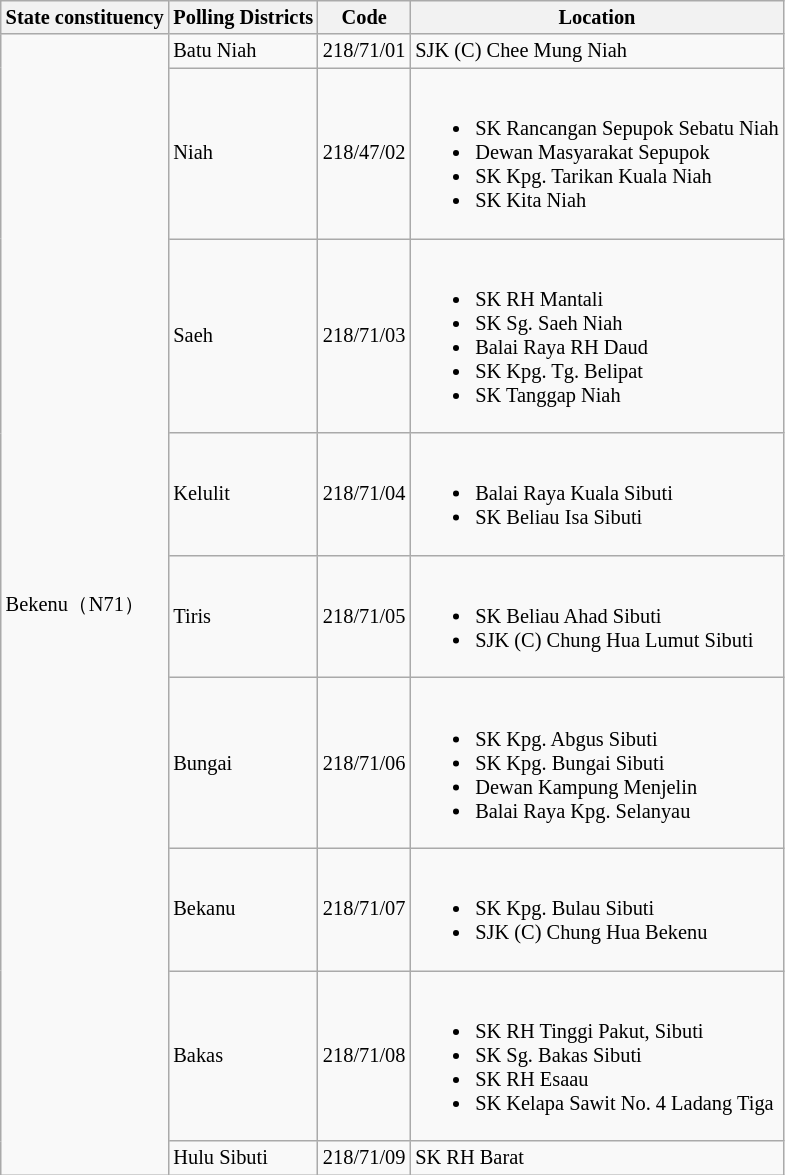<table class="wikitable sortable mw-collapsible" style="white-space:nowrap;font-size:85%">
<tr>
<th>State constituency</th>
<th>Polling Districts</th>
<th>Code</th>
<th>Location</th>
</tr>
<tr>
<td rowspan="9">Bekenu（N71）</td>
<td>Batu Niah</td>
<td>218/71/01</td>
<td>SJK (C) Chee Mung Niah</td>
</tr>
<tr>
<td>Niah</td>
<td>218/47/02</td>
<td><br><ul><li>SK Rancangan Sepupok Sebatu Niah</li><li>Dewan Masyarakat Sepupok</li><li>SK Kpg. Tarikan Kuala Niah</li><li>SK Kita Niah</li></ul></td>
</tr>
<tr>
<td>Saeh</td>
<td>218/71/03</td>
<td><br><ul><li>SK RH Mantali</li><li>SK Sg. Saeh Niah</li><li>Balai Raya RH Daud</li><li>SK Kpg. Tg. Belipat</li><li>SK Tanggap Niah</li></ul></td>
</tr>
<tr>
<td>Kelulit</td>
<td>218/71/04</td>
<td><br><ul><li>Balai Raya Kuala Sibuti</li><li>SK Beliau Isa Sibuti</li></ul></td>
</tr>
<tr>
<td>Tiris</td>
<td>218/71/05</td>
<td><br><ul><li>SK Beliau Ahad Sibuti</li><li>SJK (C) Chung Hua Lumut Sibuti</li></ul></td>
</tr>
<tr>
<td>Bungai</td>
<td>218/71/06</td>
<td><br><ul><li>SK Kpg. Abgus Sibuti</li><li>SK Kpg. Bungai Sibuti</li><li>Dewan Kampung Menjelin</li><li>Balai Raya Kpg. Selanyau</li></ul></td>
</tr>
<tr>
<td>Bekanu</td>
<td>218/71/07</td>
<td><br><ul><li>SK Kpg. Bulau Sibuti</li><li>SJK (C) Chung Hua Bekenu</li></ul></td>
</tr>
<tr>
<td>Bakas</td>
<td>218/71/08</td>
<td><br><ul><li>SK RH Tinggi Pakut, Sibuti</li><li>SK Sg. Bakas Sibuti</li><li>SK RH Esaau</li><li>SK Kelapa Sawit No. 4 Ladang Tiga</li></ul></td>
</tr>
<tr>
<td>Hulu Sibuti</td>
<td>218/71/09</td>
<td>SK RH Barat</td>
</tr>
</table>
